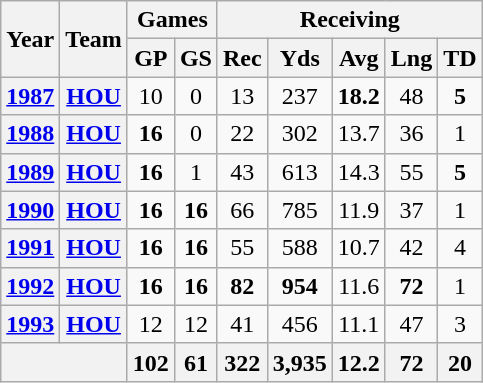<table class="wikitable" style="text-align:center">
<tr>
<th rowspan="2">Year</th>
<th rowspan="2">Team</th>
<th colspan="2">Games</th>
<th colspan="5">Receiving</th>
</tr>
<tr>
<th>GP</th>
<th>GS</th>
<th>Rec</th>
<th>Yds</th>
<th>Avg</th>
<th>Lng</th>
<th>TD</th>
</tr>
<tr>
<th><a href='#'>1987</a></th>
<th><a href='#'>HOU</a></th>
<td>10</td>
<td>0</td>
<td>13</td>
<td>237</td>
<td><strong>18.2</strong></td>
<td>48</td>
<td><strong>5</strong></td>
</tr>
<tr>
<th><a href='#'>1988</a></th>
<th><a href='#'>HOU</a></th>
<td><strong>16</strong></td>
<td>0</td>
<td>22</td>
<td>302</td>
<td>13.7</td>
<td>36</td>
<td>1</td>
</tr>
<tr>
<th><a href='#'>1989</a></th>
<th><a href='#'>HOU</a></th>
<td><strong>16</strong></td>
<td>1</td>
<td>43</td>
<td>613</td>
<td>14.3</td>
<td>55</td>
<td><strong>5</strong></td>
</tr>
<tr>
<th><a href='#'>1990</a></th>
<th><a href='#'>HOU</a></th>
<td><strong>16</strong></td>
<td><strong>16</strong></td>
<td>66</td>
<td>785</td>
<td>11.9</td>
<td>37</td>
<td>1</td>
</tr>
<tr>
<th><a href='#'>1991</a></th>
<th><a href='#'>HOU</a></th>
<td><strong>16</strong></td>
<td><strong>16</strong></td>
<td>55</td>
<td>588</td>
<td>10.7</td>
<td>42</td>
<td>4</td>
</tr>
<tr>
<th><a href='#'>1992</a></th>
<th><a href='#'>HOU</a></th>
<td><strong>16</strong></td>
<td><strong>16</strong></td>
<td><strong>82</strong></td>
<td><strong>954</strong></td>
<td>11.6</td>
<td><strong>72</strong></td>
<td>1</td>
</tr>
<tr>
<th><a href='#'>1993</a></th>
<th><a href='#'>HOU</a></th>
<td>12</td>
<td>12</td>
<td>41</td>
<td>456</td>
<td>11.1</td>
<td>47</td>
<td>3</td>
</tr>
<tr>
<th colspan="2"></th>
<th>102</th>
<th>61</th>
<th>322</th>
<th>3,935</th>
<th>12.2</th>
<th>72</th>
<th>20</th>
</tr>
</table>
